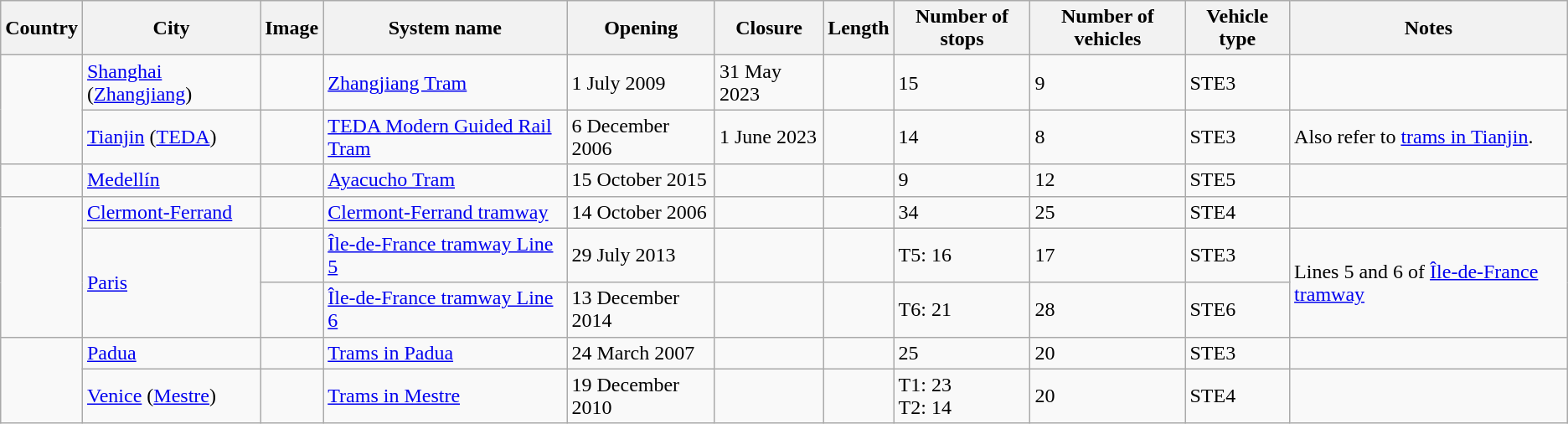<table class="wikitable sortable mw-collapsible">
<tr>
<th>Country</th>
<th>City</th>
<th>Image</th>
<th>System name</th>
<th>Opening</th>
<th>Closure</th>
<th>Length</th>
<th>Number of stops</th>
<th>Number of vehicles</th>
<th>Vehicle type</th>
<th>Notes</th>
</tr>
<tr>
<td rowspan="2"></td>
<td><a href='#'>Shanghai</a> (<a href='#'>Zhangjiang</a>)</td>
<td></td>
<td><a href='#'>Zhangjiang Tram</a></td>
<td>1 July 2009</td>
<td>31 May 2023</td>
<td></td>
<td>15</td>
<td>9</td>
<td>STE3</td>
<td></td>
</tr>
<tr>
<td><a href='#'>Tianjin</a> (<a href='#'>TEDA</a>)</td>
<td></td>
<td><a href='#'>TEDA Modern Guided Rail Tram</a></td>
<td>6 December 2006</td>
<td>1 June 2023</td>
<td></td>
<td>14</td>
<td>8</td>
<td>STE3</td>
<td>Also refer to <a href='#'>trams in Tianjin</a>.</td>
</tr>
<tr>
<td></td>
<td><a href='#'>Medellín</a></td>
<td></td>
<td><a href='#'>Ayacucho Tram</a></td>
<td>15 October 2015</td>
<td></td>
<td></td>
<td>9</td>
<td>12</td>
<td>STE5</td>
<td></td>
</tr>
<tr>
<td rowspan="3"></td>
<td><a href='#'>Clermont-Ferrand</a></td>
<td></td>
<td><a href='#'>Clermont-Ferrand tramway</a></td>
<td>14 October 2006</td>
<td></td>
<td></td>
<td>34</td>
<td>25</td>
<td>STE4</td>
<td></td>
</tr>
<tr>
<td rowspan="2"><a href='#'>Paris</a></td>
<td></td>
<td><a href='#'>Île-de-France tramway Line 5</a></td>
<td>29 July 2013</td>
<td></td>
<td></td>
<td>T5: 16</td>
<td>17</td>
<td>STE3</td>
<td rowspan="2">Lines 5 and 6 of <a href='#'>Île-de-France tramway</a> </td>
</tr>
<tr>
<td></td>
<td><a href='#'>Île-de-France tramway Line 6</a></td>
<td>13 December 2014</td>
<td></td>
<td></td>
<td>T6: 21</td>
<td>28</td>
<td>STE6</td>
</tr>
<tr>
<td rowspan="2"></td>
<td><a href='#'>Padua</a></td>
<td></td>
<td><a href='#'>Trams in Padua</a></td>
<td>24 March 2007</td>
<td></td>
<td></td>
<td>25</td>
<td>20</td>
<td>STE3</td>
<td></td>
</tr>
<tr>
<td><a href='#'>Venice</a> (<a href='#'>Mestre</a>)</td>
<td></td>
<td><a href='#'>Trams in Mestre</a></td>
<td>19 December 2010</td>
<td></td>
<td></td>
<td>T1: 23<br>T2: 14</td>
<td>20</td>
<td>STE4</td>
<td></td>
</tr>
</table>
